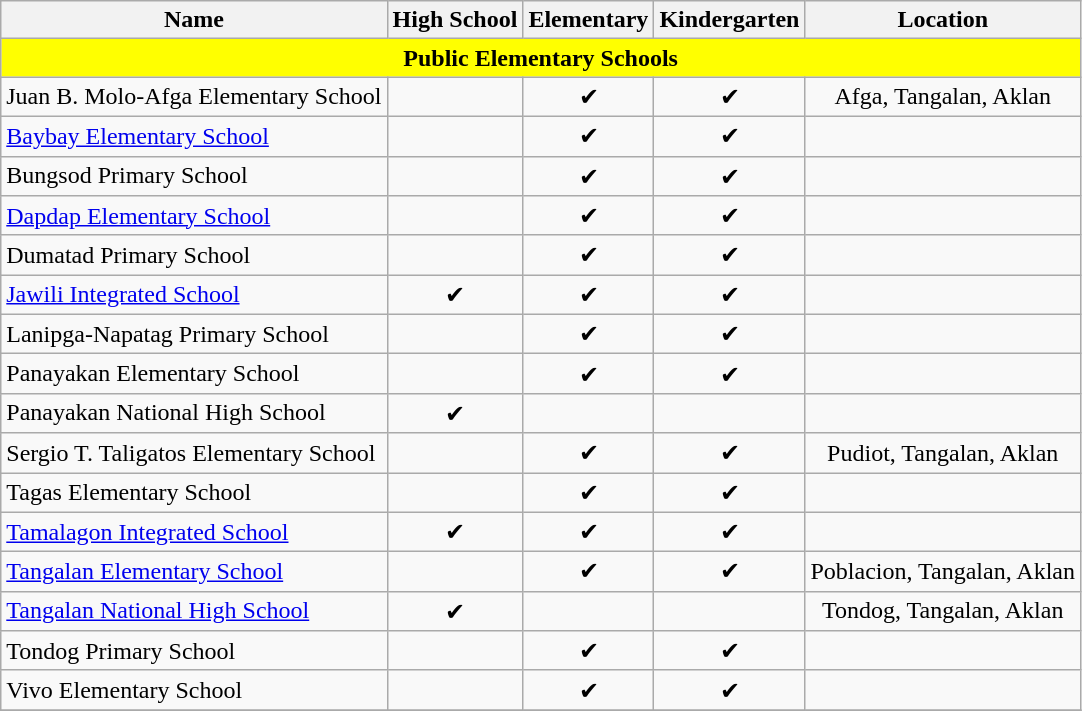<table class="wikitable">
<tr>
<th>Name</th>
<th>High School</th>
<th>Elementary</th>
<th>Kindergarten</th>
<th>Location</th>
</tr>
<tr>
<th style=background:yellow colspan=5>Public Elementary Schools</th>
</tr>
<tr align=center>
<td align=left>Juan B. Molo-Afga Elementary School</td>
<td></td>
<td>✔</td>
<td>✔</td>
<td>Afga, Tangalan, Aklan</td>
</tr>
<tr align=center>
<td align=left><a href='#'>Baybay Elementary School</a></td>
<td></td>
<td>✔</td>
<td>✔</td>
<td></td>
</tr>
<tr align=center>
<td align=left>Bungsod Primary School</td>
<td></td>
<td>✔</td>
<td>✔</td>
<td></td>
</tr>
<tr align=center>
<td align=left><a href='#'>Dapdap Elementary School</a></td>
<td></td>
<td>✔</td>
<td>✔</td>
<td></td>
</tr>
<tr align=center>
<td align=left>Dumatad Primary School</td>
<td></td>
<td>✔</td>
<td>✔</td>
<td></td>
</tr>
<tr align=center>
<td align=left><a href='#'>Jawili Integrated School</a></td>
<td>✔</td>
<td>✔</td>
<td>✔</td>
<td></td>
</tr>
<tr align=center>
<td align=left>Lanipga-Napatag Primary School</td>
<td></td>
<td>✔</td>
<td>✔</td>
<td></td>
</tr>
<tr align=center>
<td align=left>Panayakan Elementary School</td>
<td></td>
<td>✔</td>
<td>✔</td>
<td></td>
</tr>
<tr align=center>
<td align=left>Panayakan National High School</td>
<td>✔</td>
<td></td>
<td></td>
<td></td>
</tr>
<tr align=center>
<td align=left>Sergio T. Taligatos Elementary School</td>
<td></td>
<td>✔</td>
<td>✔</td>
<td>Pudiot, Tangalan, Aklan</td>
</tr>
<tr align=center>
<td align=left>Tagas Elementary School</td>
<td></td>
<td>✔</td>
<td>✔</td>
<td></td>
</tr>
<tr align=center>
<td align=left><a href='#'>Tamalagon Integrated School</a></td>
<td>✔</td>
<td>✔</td>
<td>✔</td>
<td></td>
</tr>
<tr align=center>
<td align=left><a href='#'>Tangalan Elementary School</a></td>
<td></td>
<td>✔</td>
<td>✔</td>
<td>Poblacion, Tangalan, Aklan</td>
</tr>
<tr align=center>
<td align=left><a href='#'>Tangalan National High School</a></td>
<td>✔</td>
<td></td>
<td></td>
<td>Tondog, Tangalan, Aklan</td>
</tr>
<tr align=center>
<td align=left>Tondog Primary School</td>
<td></td>
<td>✔</td>
<td>✔</td>
<td></td>
</tr>
<tr align=center>
<td align=left>Vivo Elementary School</td>
<td></td>
<td>✔</td>
<td>✔</td>
<td></td>
</tr>
<tr>
</tr>
</table>
